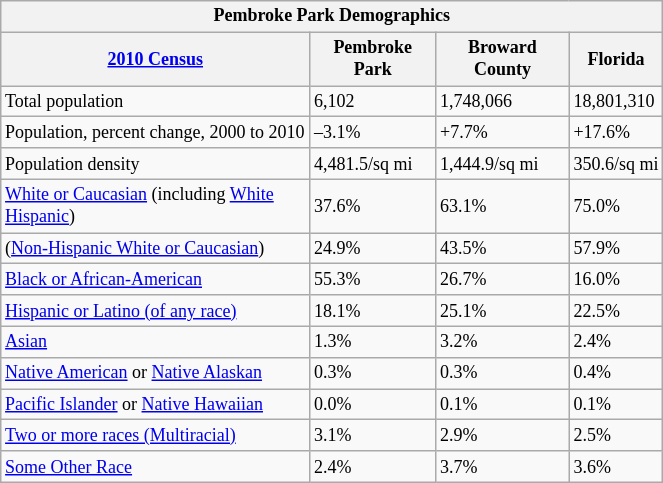<table class="wikitable" style="float: left; margin-right: 2em; width: 35%; font-size: 75%;">
<tr>
<th colspan=4>Pembroke Park Demographics</th>
</tr>
<tr>
<th><a href='#'>2010 Census</a></th>
<th>Pembroke Park</th>
<th>Broward County</th>
<th>Florida</th>
</tr>
<tr>
<td>Total population</td>
<td>6,102</td>
<td>1,748,066</td>
<td>18,801,310</td>
</tr>
<tr>
<td>Population, percent change, 2000 to 2010</td>
<td>–3.1%</td>
<td>+7.7%</td>
<td>+17.6%</td>
</tr>
<tr>
<td>Population density</td>
<td>4,481.5/sq mi</td>
<td>1,444.9/sq mi</td>
<td>350.6/sq mi</td>
</tr>
<tr>
<td><a href='#'>White or Caucasian</a> (including <a href='#'>White Hispanic</a>)</td>
<td>37.6%</td>
<td>63.1%</td>
<td>75.0%</td>
</tr>
<tr>
<td>(<a href='#'>Non-Hispanic White or Caucasian</a>)</td>
<td>24.9%</td>
<td>43.5%</td>
<td>57.9%</td>
</tr>
<tr>
<td><a href='#'>Black or African-American</a></td>
<td>55.3%</td>
<td>26.7%</td>
<td>16.0%</td>
</tr>
<tr>
<td><a href='#'>Hispanic or Latino (of any race)</a></td>
<td>18.1%</td>
<td>25.1%</td>
<td>22.5%</td>
</tr>
<tr>
<td><a href='#'>Asian</a></td>
<td>1.3%</td>
<td>3.2%</td>
<td>2.4%</td>
</tr>
<tr>
<td><a href='#'>Native American</a> or <a href='#'>Native Alaskan</a></td>
<td>0.3%</td>
<td>0.3%</td>
<td>0.4%</td>
</tr>
<tr>
<td><a href='#'>Pacific Islander</a> or <a href='#'>Native Hawaiian</a></td>
<td>0.0%</td>
<td>0.1%</td>
<td>0.1%</td>
</tr>
<tr>
<td><a href='#'>Two or more races (Multiracial)</a></td>
<td>3.1%</td>
<td>2.9%</td>
<td>2.5%</td>
</tr>
<tr>
<td><a href='#'>Some Other Race</a></td>
<td>2.4%</td>
<td>3.7%</td>
<td>3.6%</td>
</tr>
</table>
